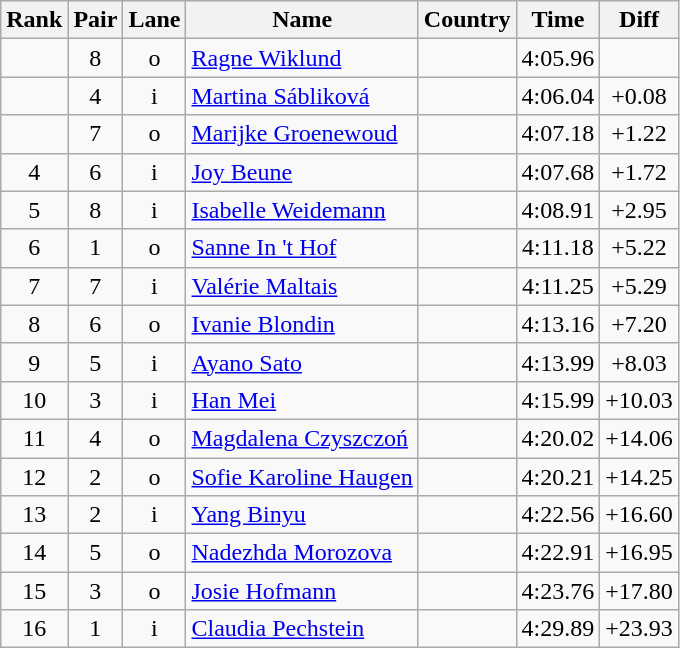<table class="wikitable sortable" style="text-align:center">
<tr>
<th>Rank</th>
<th>Pair</th>
<th>Lane</th>
<th>Name</th>
<th>Country</th>
<th>Time</th>
<th>Diff</th>
</tr>
<tr>
<td></td>
<td>8</td>
<td>o</td>
<td align=left><a href='#'>Ragne Wiklund</a></td>
<td align=left></td>
<td>4:05.96</td>
</tr>
<tr>
<td></td>
<td>4</td>
<td>i</td>
<td align=left><a href='#'>Martina Sábliková</a></td>
<td align=left></td>
<td>4:06.04</td>
<td>+0.08</td>
</tr>
<tr>
<td></td>
<td>7</td>
<td>o</td>
<td align=left><a href='#'>Marijke Groenewoud</a></td>
<td align=left></td>
<td>4:07.18</td>
<td>+1.22</td>
</tr>
<tr>
<td>4</td>
<td>6</td>
<td>i</td>
<td align=left><a href='#'>Joy Beune</a></td>
<td align=left></td>
<td>4:07.68</td>
<td>+1.72</td>
</tr>
<tr>
<td>5</td>
<td>8</td>
<td>i</td>
<td align=left><a href='#'>Isabelle Weidemann</a></td>
<td align=left></td>
<td>4:08.91</td>
<td>+2.95</td>
</tr>
<tr>
<td>6</td>
<td>1</td>
<td>o</td>
<td align=left><a href='#'>Sanne In 't Hof</a></td>
<td align=left></td>
<td>4:11.18</td>
<td>+5.22</td>
</tr>
<tr>
<td>7</td>
<td>7</td>
<td>i</td>
<td align=left><a href='#'>Valérie Maltais</a></td>
<td align=left></td>
<td>4:11.25</td>
<td>+5.29</td>
</tr>
<tr>
<td>8</td>
<td>6</td>
<td>o</td>
<td align=left><a href='#'>Ivanie Blondin</a></td>
<td align=left></td>
<td>4:13.16</td>
<td>+7.20</td>
</tr>
<tr>
<td>9</td>
<td>5</td>
<td>i</td>
<td align=left><a href='#'>Ayano Sato</a></td>
<td align=left></td>
<td>4:13.99</td>
<td>+8.03</td>
</tr>
<tr>
<td>10</td>
<td>3</td>
<td>i</td>
<td align=left><a href='#'>Han Mei</a></td>
<td align=left></td>
<td>4:15.99</td>
<td>+10.03</td>
</tr>
<tr>
<td>11</td>
<td>4</td>
<td>o</td>
<td align=left><a href='#'>Magdalena Czyszczoń</a></td>
<td align=left></td>
<td>4:20.02</td>
<td>+14.06</td>
</tr>
<tr>
<td>12</td>
<td>2</td>
<td>o</td>
<td align=left><a href='#'>Sofie Karoline Haugen</a></td>
<td align=left></td>
<td>4:20.21</td>
<td>+14.25</td>
</tr>
<tr>
<td>13</td>
<td>2</td>
<td>i</td>
<td align=left><a href='#'>Yang Binyu</a></td>
<td align=left></td>
<td>4:22.56</td>
<td>+16.60</td>
</tr>
<tr>
<td>14</td>
<td>5</td>
<td>o</td>
<td align=left><a href='#'>Nadezhda Morozova</a></td>
<td align=left></td>
<td>4:22.91</td>
<td>+16.95</td>
</tr>
<tr>
<td>15</td>
<td>3</td>
<td>o</td>
<td align=left><a href='#'>Josie Hofmann</a></td>
<td align=left></td>
<td>4:23.76</td>
<td>+17.80</td>
</tr>
<tr>
<td>16</td>
<td>1</td>
<td>i</td>
<td align=left><a href='#'>Claudia Pechstein</a></td>
<td align=left></td>
<td>4:29.89</td>
<td>+23.93</td>
</tr>
</table>
